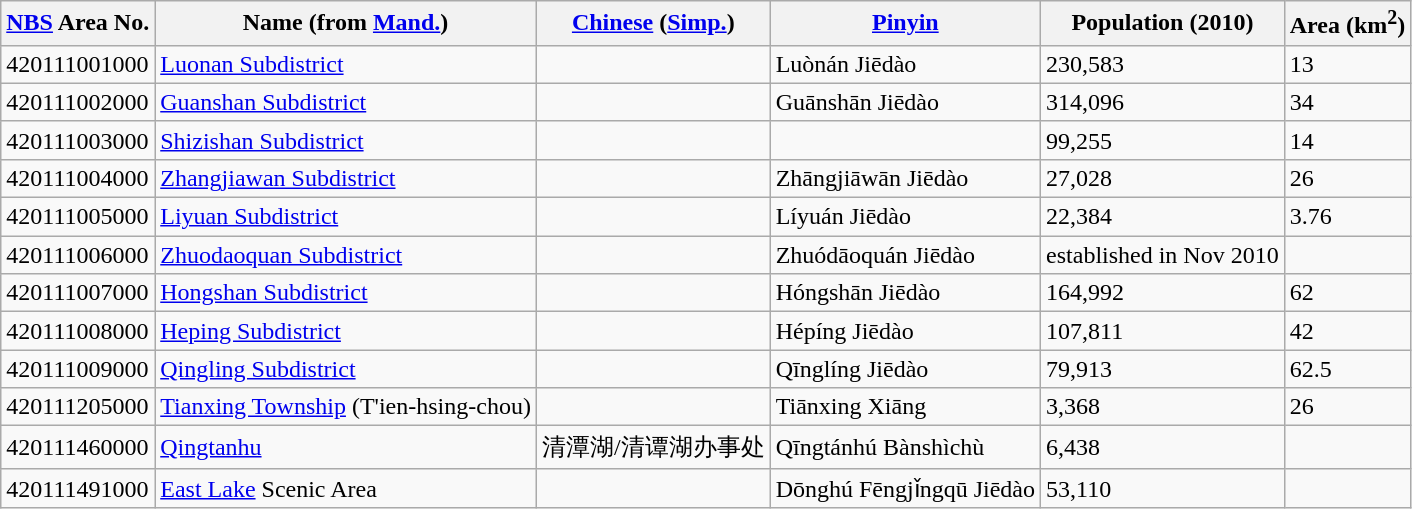<table class="wikitable">
<tr>
<th><a href='#'>NBS</a> Area No.</th>
<th>Name (from <a href='#'>Mand.</a>)</th>
<th><a href='#'>Chinese</a> (<a href='#'>Simp.</a>)</th>
<th><a href='#'>Pinyin</a></th>
<th>Population (2010)</th>
<th>Area (km<sup>2</sup>)</th>
</tr>
<tr>
<td>420111001000</td>
<td><a href='#'>Luonan Subdistrict</a></td>
<td></td>
<td>Luònán Jiēdào</td>
<td>230,583</td>
<td>13</td>
</tr>
<tr>
<td>420111002000</td>
<td><a href='#'>Guanshan Subdistrict</a></td>
<td></td>
<td>Guānshān Jiēdào</td>
<td>314,096</td>
<td>34</td>
</tr>
<tr>
<td>420111003000</td>
<td><a href='#'>Shizishan Subdistrict</a></td>
<td></td>
<td></td>
<td>99,255</td>
<td>14</td>
</tr>
<tr>
<td>420111004000</td>
<td><a href='#'>Zhangjiawan Subdistrict</a></td>
<td></td>
<td>Zhāngjiāwān Jiēdào</td>
<td>27,028</td>
<td>26</td>
</tr>
<tr>
<td>420111005000</td>
<td><a href='#'>Liyuan Subdistrict</a></td>
<td></td>
<td>Líyuán Jiēdào</td>
<td>22,384</td>
<td>3.76</td>
</tr>
<tr>
<td>420111006000</td>
<td><a href='#'>Zhuodaoquan Subdistrict</a></td>
<td></td>
<td>Zhuódāoquán Jiēdào</td>
<td>established in Nov 2010</td>
<td></td>
</tr>
<tr>
<td>420111007000</td>
<td><a href='#'>Hongshan Subdistrict</a></td>
<td></td>
<td>Hóngshān Jiēdào</td>
<td>164,992</td>
<td>62</td>
</tr>
<tr>
<td>420111008000</td>
<td><a href='#'>Heping Subdistrict</a></td>
<td></td>
<td>Hépíng Jiēdào</td>
<td>107,811</td>
<td>42</td>
</tr>
<tr>
<td>420111009000</td>
<td><a href='#'>Qingling Subdistrict</a></td>
<td></td>
<td>Qīnglíng Jiēdào</td>
<td>79,913</td>
<td>62.5</td>
</tr>
<tr>
<td>420111205000</td>
<td><a href='#'>Tianxing Township</a> (T'ien-hsing-chou)</td>
<td></td>
<td>Tiānxing Xiāng</td>
<td>3,368</td>
<td>26</td>
</tr>
<tr>
<td>420111460000</td>
<td><a href='#'>Qingtanhu</a></td>
<td>清潭湖/清谭湖办事处</td>
<td>Qīngtánhú Bànshìchù</td>
<td>6,438</td>
<td></td>
</tr>
<tr>
<td>420111491000</td>
<td><a href='#'>East Lake</a> Scenic Area</td>
<td></td>
<td>Dōnghú Fēngjǐngqū Jiēdào</td>
<td>53,110</td>
<td></td>
</tr>
</table>
